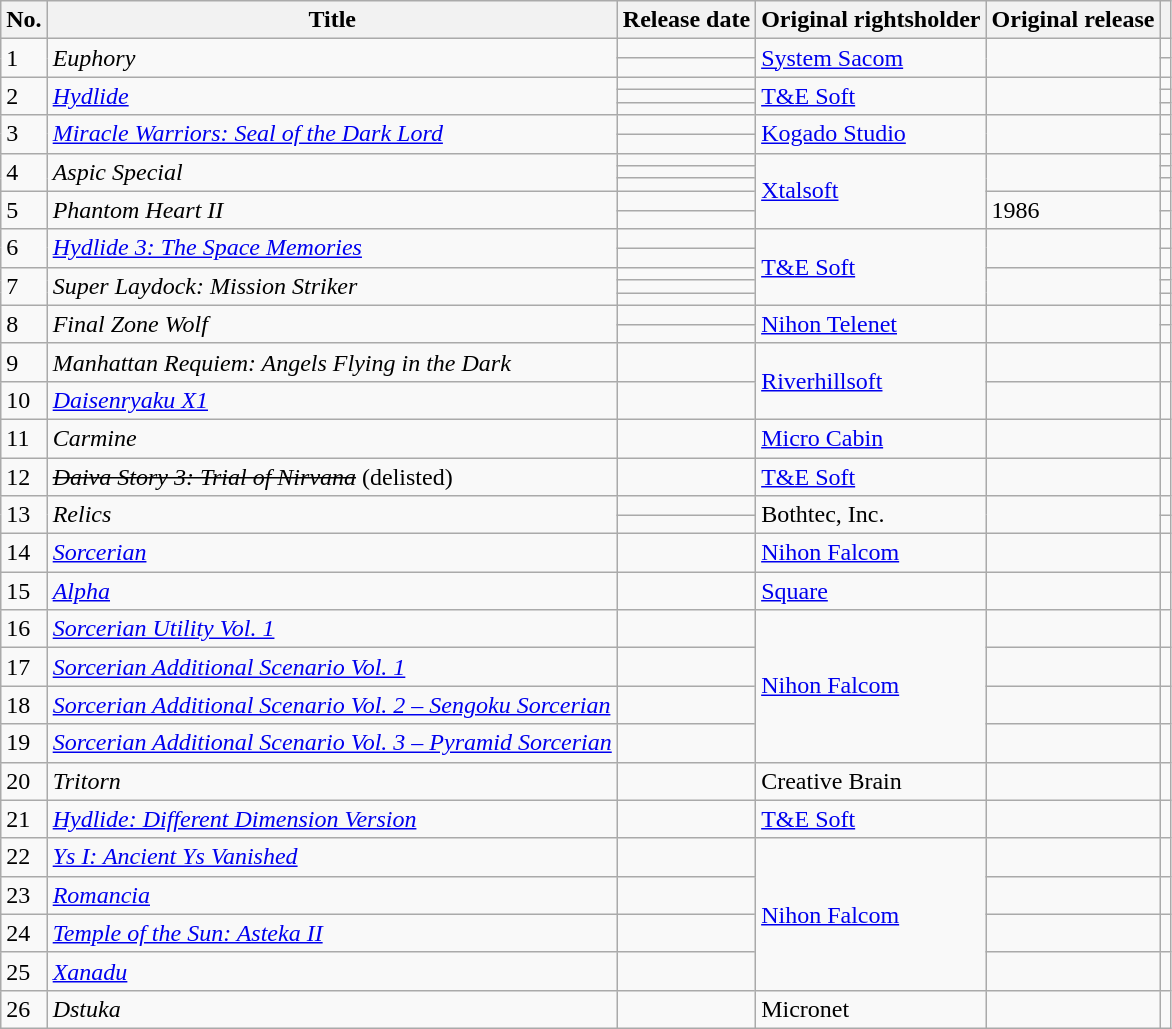<table class="wikitable sortable" width="auto">
<tr>
<th>No.</th>
<th>Title</th>
<th>Release date</th>
<th>Original rightsholder</th>
<th>Original release</th>
<th></th>
</tr>
<tr>
<td rowspan="2">1</td>
<td rowspan="2"><em>Euphory</em></td>
<td></td>
<td rowspan="2"><a href='#'>System Sacom</a></td>
<td rowspan="2"></td>
<td></td>
</tr>
<tr>
<td><em></em></td>
<td></td>
</tr>
<tr>
<td rowspan="3">2</td>
<td rowspan="3"><em><a href='#'>Hydlide</a></em></td>
<td></td>
<td rowspan="3"><a href='#'>T&E Soft</a></td>
<td rowspan="3"></td>
<td></td>
</tr>
<tr>
<td><em></em></td>
<td></td>
</tr>
<tr>
<td><em></em></td>
<td></td>
</tr>
<tr>
<td rowspan="2">3</td>
<td rowspan="2"><em><a href='#'>Miracle Warriors: Seal of the Dark Lord</a></em></td>
<td></td>
<td rowspan="2"><a href='#'>Kogado Studio</a></td>
<td rowspan="2"></td>
<td></td>
</tr>
<tr>
<td></td>
<td></td>
</tr>
<tr>
<td rowspan="3">4</td>
<td rowspan="3"><em>Aspic Special</em></td>
<td></td>
<td rowspan="5"><a href='#'>Xtalsoft</a></td>
<td rowspan="3"></td>
<td></td>
</tr>
<tr>
<td></td>
<td></td>
</tr>
<tr>
<td><em></em></td>
<td></td>
</tr>
<tr>
<td rowspan="2">5</td>
<td rowspan="2"><em>Phantom Heart II</em></td>
<td></td>
<td rowspan="2">1986</td>
<td></td>
</tr>
<tr>
<td><em></em></td>
<td></td>
</tr>
<tr>
<td rowspan="2">6</td>
<td rowspan="2"><em><a href='#'>Hydlide 3: The Space Memories</a></em></td>
<td></td>
<td rowspan="5"><a href='#'>T&E Soft</a></td>
<td rowspan="2"></td>
<td></td>
</tr>
<tr>
<td><em></em></td>
<td></td>
</tr>
<tr>
<td rowspan="3">7</td>
<td rowspan="3"><em>Super Laydock: Mission Striker</em></td>
<td></td>
<td rowspan="3"></td>
<td></td>
</tr>
<tr>
<td></td>
<td></td>
</tr>
<tr>
<td><em></em></td>
<td></td>
</tr>
<tr>
<td rowspan="2">8</td>
<td rowspan="2"><em>Final Zone Wolf</em></td>
<td></td>
<td rowspan="2"><a href='#'>Nihon Telenet</a></td>
<td rowspan="2"></td>
<td></td>
</tr>
<tr>
<td><em></em></td>
<td></td>
</tr>
<tr>
<td>9</td>
<td><em>Manhattan Requiem: Angels Flying in the Dark</em></td>
<td></td>
<td rowspan="2"><a href='#'>Riverhillsoft</a></td>
<td></td>
<td></td>
</tr>
<tr>
<td>10</td>
<td><a href='#'><em>Daisenryaku X1</em></a></td>
<td></td>
<td></td>
<td></td>
</tr>
<tr>
<td>11</td>
<td><em>Carmine</em></td>
<td></td>
<td><a href='#'>Micro Cabin</a></td>
<td></td>
<td></td>
</tr>
<tr>
<td>12</td>
<td><em><s>Daiva Story 3: Trial of Nirvana</s></em> (delisted)<em></em></td>
<td><em></em></td>
<td><a href='#'>T&E Soft</a></td>
<td></td>
<td></td>
</tr>
<tr>
<td rowspan="2">13</td>
<td rowspan="2"><em>Relics</em></td>
<td></td>
<td rowspan="2">Bothtec, Inc.</td>
<td rowspan="2"></td>
<td></td>
</tr>
<tr>
<td></td>
<td></td>
</tr>
<tr>
<td>14</td>
<td><em><a href='#'>Sorcerian</a></em></td>
<td></td>
<td><a href='#'>Nihon Falcom</a></td>
<td></td>
<td></td>
</tr>
<tr>
<td>15</td>
<td><a href='#'><em>Alpha</em></a></td>
<td></td>
<td><a href='#'>Square</a></td>
<td></td>
<td></td>
</tr>
<tr>
<td>16</td>
<td><em><a href='#'>Sorcerian Utility Vol. 1</a></em></td>
<td></td>
<td rowspan="4"><a href='#'>Nihon Falcom</a></td>
<td></td>
<td></td>
</tr>
<tr>
<td>17</td>
<td><a href='#'><em>Sorcerian Additional Scenario Vol. 1</em></a><em></em></td>
<td></td>
<td></td>
<td></td>
</tr>
<tr>
<td>18</td>
<td><a href='#'><em>Sorcerian Additional Scenario Vol. 2 – Sengoku Sorcerian</em></a><em></em></td>
<td></td>
<td></td>
<td></td>
</tr>
<tr>
<td>19</td>
<td><a href='#'><em>Sorcerian Additional Scenario Vol. 3 – Pyramid Sorcerian</em></a><em></em></td>
<td></td>
<td></td>
<td></td>
</tr>
<tr>
<td>20</td>
<td><em>Tritorn</em></td>
<td></td>
<td>Creative Brain</td>
<td></td>
<td></td>
</tr>
<tr>
<td>21</td>
<td><a href='#'><em>Hydlide: Different Dimension Version</em></a></td>
<td></td>
<td><a href='#'>T&E Soft</a></td>
<td></td>
<td></td>
</tr>
<tr>
<td>22</td>
<td><em><a href='#'>Ys I: Ancient Ys Vanished</a></em></td>
<td></td>
<td rowspan="4"><a href='#'>Nihon Falcom</a></td>
<td></td>
<td></td>
</tr>
<tr>
<td>23</td>
<td><em><a href='#'>Romancia</a></em></td>
<td></td>
<td></td>
<td></td>
</tr>
<tr>
<td>24</td>
<td><a href='#'><em>Temple of the Sun: Asteka II</em></a></td>
<td></td>
<td></td>
<td></td>
</tr>
<tr>
<td>25</td>
<td><a href='#'><em>Xanadu</em></a></td>
<td></td>
<td></td>
<td></td>
</tr>
<tr>
<td>26</td>
<td><em>Dstuka</em></td>
<td></td>
<td>Micronet</td>
<td></td>
<td></td>
</tr>
</table>
